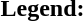<table class="toccolours" style="font-size:100%; white-space:nowrap;">
<tr>
<td><strong>Legend:</strong></td>
<td>      </td>
</tr>
<tr>
<td></td>
</tr>
<tr>
<td></td>
</tr>
</table>
